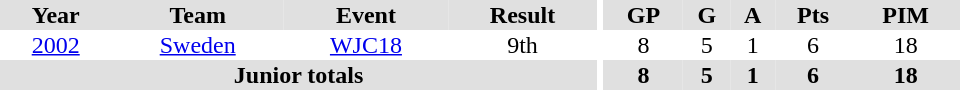<table border="0" cellpadding="1" cellspacing="0" ID="Table3" style="text-align:center; width:40em">
<tr ALIGN="center" bgcolor="#e0e0e0">
<th>Year</th>
<th>Team</th>
<th>Event</th>
<th>Result</th>
<th rowspan="99" bgcolor="#ffffff"></th>
<th>GP</th>
<th>G</th>
<th>A</th>
<th>Pts</th>
<th>PIM</th>
</tr>
<tr>
<td><a href='#'>2002</a></td>
<td><a href='#'>Sweden</a></td>
<td><a href='#'>WJC18</a></td>
<td>9th</td>
<td>8</td>
<td>5</td>
<td>1</td>
<td>6</td>
<td>18</td>
</tr>
<tr bgcolor="#e0e0e0">
<th colspan="4">Junior totals</th>
<th>8</th>
<th>5</th>
<th>1</th>
<th>6</th>
<th>18</th>
</tr>
</table>
